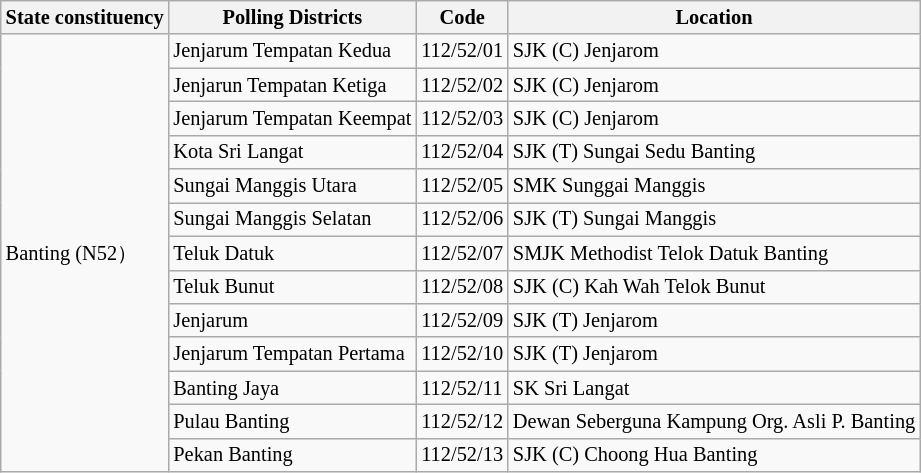<table class="wikitable sortable mw-collapsible" style="white-space:nowrap;font-size:85%">
<tr>
<th>State constituency</th>
<th>Polling Districts</th>
<th>Code</th>
<th>Location</th>
</tr>
<tr>
<td rowspan="13">Banting (N52）</td>
<td>Jenjarum Tempatan Kedua</td>
<td>112/52/01</td>
<td>SJK (C) Jenjarom</td>
</tr>
<tr>
<td>Jenjarun Tempatan Ketiga</td>
<td>112/52/02</td>
<td>SJK (C) Jenjarom</td>
</tr>
<tr>
<td>Jenjarum Tempatan Keempat</td>
<td>112/52/03</td>
<td>SJK (C) Jenjarom</td>
</tr>
<tr>
<td>Kota Sri Langat</td>
<td>112/52/04</td>
<td>SJK (T) Sungai Sedu Banting</td>
</tr>
<tr>
<td>Sungai Manggis Utara</td>
<td>112/52/05</td>
<td>SMK Sunggai Manggis</td>
</tr>
<tr>
<td>Sungai Manggis Selatan</td>
<td>112/52/06</td>
<td>SJK (T) Sungai Manggis</td>
</tr>
<tr>
<td>Teluk Datuk</td>
<td>112/52/07</td>
<td>SMJK Methodist Telok Datuk Banting</td>
</tr>
<tr>
<td>Teluk Bunut</td>
<td>112/52/08</td>
<td>SJK (C) Kah Wah Telok Bunut</td>
</tr>
<tr>
<td>Jenjarum</td>
<td>112/52/09</td>
<td>SJK (T) Jenjarom</td>
</tr>
<tr>
<td>Jenjarum Tempatan Pertama</td>
<td>112/52/10</td>
<td>SJK (T) Jenjarom</td>
</tr>
<tr>
<td>Banting Jaya</td>
<td>112/52/11</td>
<td>SK Sri Langat</td>
</tr>
<tr>
<td>Pulau Banting</td>
<td>112/52/12</td>
<td>Dewan Seberguna Kampung Org. Asli P. Banting</td>
</tr>
<tr>
<td>Pekan Banting</td>
<td>112/52/13</td>
<td>SJK (C) Choong Hua Banting</td>
</tr>
</table>
